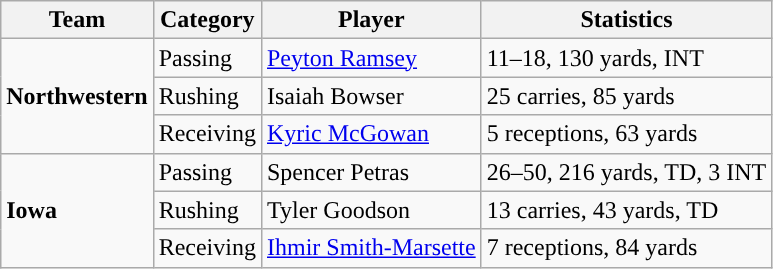<table class="wikitable" style="float: left;">
<tr>
<th>Team</th>
<th>Category</th>
<th>Player</th>
<th>Statistics</th>
</tr>
<tr>
<td rowspan=3><strong>Northwestern</strong></td>
<td>Passing</td>
<td><a href='#'>Peyton Ramsey</a></td>
<td>11–18, 130 yards, INT</td>
</tr>
<tr>
<td>Rushing</td>
<td>Isaiah Bowser</td>
<td>25 carries, 85 yards</td>
</tr>
<tr>
<td>Receiving</td>
<td><a href='#'>Kyric McGowan</a></td>
<td>5 receptions, 63 yards</td>
</tr>
<tr>
<td rowspan=3><strong>Iowa</strong></td>
<td>Passing</td>
<td>Spencer Petras</td>
<td>26–50, 216 yards, TD, 3 INT</td>
</tr>
<tr>
<td>Rushing</td>
<td>Tyler Goodson</td>
<td>13 carries, 43 yards, TD</td>
</tr>
<tr>
<td>Receiving</td>
<td><a href='#'>Ihmir Smith-Marsette</a></td>
<td>7 receptions, 84 yards</td>
</tr>
</table>
